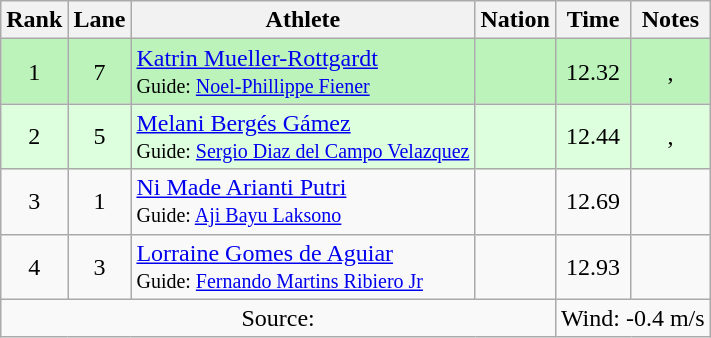<table class="wikitable sortable" style="text-align:center">
<tr>
<th scope="col">Rank</th>
<th scope="col">Lane</th>
<th scope="col">Athlete</th>
<th scope="col">Nation</th>
<th scope="col">Time</th>
<th scope="col">Notes</th>
</tr>
<tr bgcolor=bbf3bb>
<td>1</td>
<td>7</td>
<td align=left><a href='#'>Katrin Mueller-Rottgardt</a><br><small>Guide: <a href='#'>Noel-Phillippe Fiener</a></small></td>
<td align=left></td>
<td>12.32</td>
<td>, </td>
</tr>
<tr bgcolor=ddffdd>
<td>2</td>
<td>5</td>
<td align=left><a href='#'>Melani Bergés Gámez</a><br><small>Guide: <a href='#'>Sergio Diaz del Campo Velazquez</a></small></td>
<td align=left></td>
<td>12.44</td>
<td>, </td>
</tr>
<tr>
<td>3</td>
<td>1</td>
<td align=left><a href='#'>Ni Made Arianti Putri</a><br><small>Guide: <a href='#'>Aji Bayu Laksono</a></small></td>
<td align=left></td>
<td>12.69</td>
<td></td>
</tr>
<tr>
<td>4</td>
<td>3</td>
<td align=left><a href='#'>Lorraine Gomes de Aguiar</a><br><small>Guide: <a href='#'>Fernando Martins Ribiero Jr</a></small></td>
<td align=left></td>
<td>12.93</td>
<td></td>
</tr>
<tr class="sortbottom">
<td colspan=4>Source:</td>
<td colspan="2">Wind: -0.4 m/s</td>
</tr>
</table>
